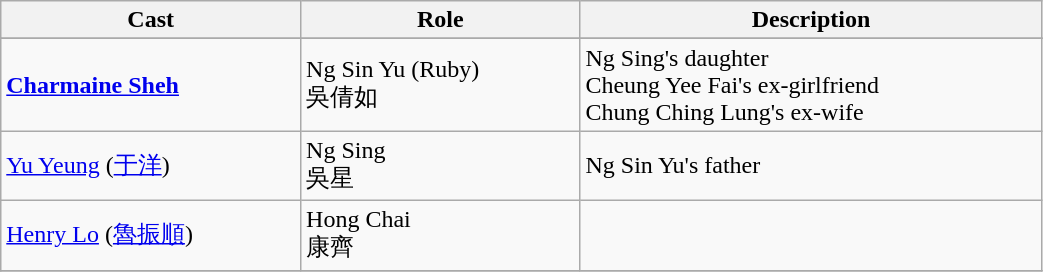<table class="wikitable" width="55%">
<tr>
<th>Cast</th>
<th>Role</th>
<th>Description</th>
</tr>
<tr>
</tr>
<tr>
<td><strong><a href='#'>Charmaine Sheh</a></strong></td>
<td>Ng Sin Yu (Ruby)<br>吳倩如</td>
<td>Ng Sing's daughter<br>Cheung Yee Fai's ex-girlfriend<br>Chung Ching Lung's ex-wife</td>
</tr>
<tr>
<td><a href='#'>Yu Yeung</a> (<a href='#'>于洋</a>)</td>
<td>Ng Sing<br>吳星</td>
<td>Ng Sin Yu's father</td>
</tr>
<tr>
<td><a href='#'>Henry Lo</a> (<a href='#'>魯振順</a>)</td>
<td>Hong Chai<br>康齊</td>
<td></td>
</tr>
<tr>
</tr>
</table>
